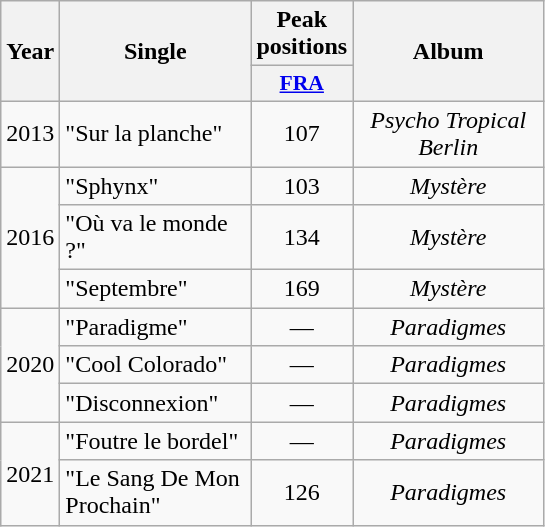<table class="wikitable">
<tr>
<th rowspan="2" style="text-align:center; width:10px;">Year</th>
<th rowspan="2" style="text-align:center; width:120px;">Single</th>
<th style="text-align:center; width:30px;">Peak positions</th>
<th rowspan="2" style="text-align:center; width:120px;">Album</th>
</tr>
<tr>
<th scope="col" style="width:3em;font-size:90%;"><a href='#'>FRA</a><br></th>
</tr>
<tr>
<td style="text-align:center;">2013</td>
<td>"Sur la planche"</td>
<td style="text-align:center;">107</td>
<td style="text-align:center;"><em>Psycho Tropical Berlin</em></td>
</tr>
<tr>
<td style="text-align:center;" rowspan="3">2016</td>
<td>"Sphynx"</td>
<td style="text-align:center;">103<br></td>
<td style="text-align:center;"><em>Mystère</em></td>
</tr>
<tr>
<td>"Où va le monde ?"</td>
<td style="text-align:center;">134<br></td>
<td style="text-align:center;"><em>Mystère</em></td>
</tr>
<tr>
<td>"Septembre"</td>
<td style="text-align:center;">169<br></td>
<td style="text-align:center;"><em>Mystère</em></td>
</tr>
<tr>
<td style="text-align:center;" rowspan="3">2020</td>
<td>"Paradigme"</td>
<td style="text-align:center;">—</td>
<td style="text-align:center;"><em>Paradigmes</em></td>
</tr>
<tr>
<td>"Cool Colorado"</td>
<td style="text-align:center;">—</td>
<td style="text-align:center;"><em>Paradigmes</em></td>
</tr>
<tr>
<td>"Disconnexion"</td>
<td style="text-align:center;">—</td>
<td style="text-align:center;"><em>Paradigmes</em></td>
</tr>
<tr>
<td style="text-align:center;" rowspan="2">2021</td>
<td>"Foutre le bordel"</td>
<td style="text-align:center;">—</td>
<td style="text-align:center;"><em>Paradigmes</em></td>
</tr>
<tr>
<td>"Le Sang De Mon Prochain"</td>
<td style="text-align:center;">126<br></td>
<td style="text-align:center;"><em>Paradigmes</em></td>
</tr>
</table>
